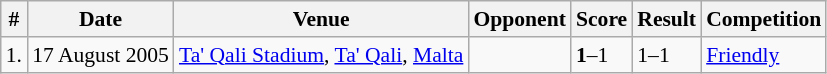<table class="wikitable" style="font-size:90%">
<tr>
<th>#</th>
<th>Date</th>
<th>Venue</th>
<th>Opponent</th>
<th>Score</th>
<th>Result</th>
<th>Competition</th>
</tr>
<tr>
<td>1.</td>
<td>17 August 2005</td>
<td><a href='#'>Ta' Qali Stadium</a>, <a href='#'>Ta' Qali</a>, <a href='#'>Malta</a></td>
<td></td>
<td><strong>1</strong>–1</td>
<td>1–1</td>
<td><a href='#'>Friendly</a></td>
</tr>
</table>
